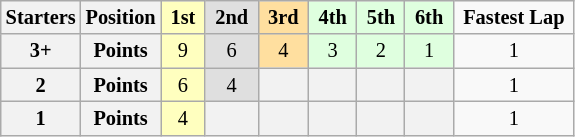<table class="wikitable" style="font-size:85%; text-align:center">
<tr>
<th>Starters</th>
<th>Position</th>
<td style="background:#ffffbf;"> <strong>1st</strong> </td>
<td style="background:#dfdfdf;"> <strong>2nd</strong> </td>
<td style="background:#ffdf9f;"> <strong>3rd</strong> </td>
<td style="background:#dfffdf;"> <strong>4th</strong> </td>
<td style="background:#dfffdf;"> <strong>5th</strong> </td>
<td style="background:#dfffdf;"> <strong>6th</strong> </td>
<td> <strong>Fastest Lap</strong> </td>
</tr>
<tr>
<th>3+</th>
<th>Points</th>
<td style="background:#ffffbf;">9</td>
<td style="background:#dfdfdf;">6</td>
<td style="background:#ffdf9f;">4</td>
<td style="background:#dfffdf;">3</td>
<td style="background:#dfffdf;">2</td>
<td style="background:#dfffdf;">1</td>
<td>1</td>
</tr>
<tr>
<th>2</th>
<th>Points</th>
<td style="background:#ffffbf;">6</td>
<td style="background:#dfdfdf;">4</td>
<th></th>
<th></th>
<th></th>
<th></th>
<td>1</td>
</tr>
<tr>
<th>1</th>
<th>Points</th>
<td style="background:#ffffbf;">4</td>
<th></th>
<th></th>
<th></th>
<th></th>
<th></th>
<td>1</td>
</tr>
</table>
